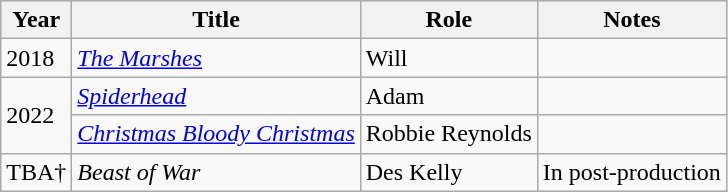<table class="wikitable sortable">
<tr>
<th>Year</th>
<th>Title</th>
<th>Role</th>
<th class="unsortable">Notes</th>
</tr>
<tr>
<td>2018</td>
<td><em><a href='#'>The Marshes</a></em></td>
<td>Will</td>
<td></td>
</tr>
<tr>
<td rowspan="2">2022</td>
<td><em><a href='#'>Spiderhead</a></em></td>
<td>Adam</td>
<td></td>
</tr>
<tr>
<td><em><a href='#'>Christmas Bloody Christmas</a></em></td>
<td>Robbie Reynolds</td>
<td></td>
</tr>
<tr>
<td>TBA†</td>
<td><em>Beast of War</em></td>
<td>Des Kelly</td>
<td>In post-production</td>
</tr>
</table>
